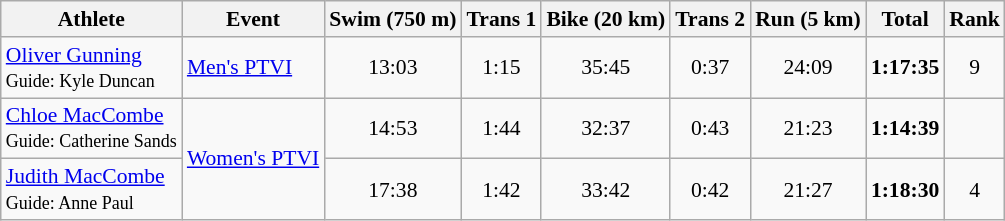<table class="wikitable" border="1" style="font-size:90%; text-align:center">
<tr>
<th>Athlete</th>
<th>Event</th>
<th>Swim (750 m)</th>
<th>Trans 1</th>
<th>Bike (20 km)</th>
<th>Trans 2</th>
<th>Run (5 km)</th>
<th>Total</th>
<th>Rank</th>
</tr>
<tr>
<td align=left><a href='#'>Oliver Gunning</a><br><small>Guide: Kyle Duncan</small></td>
<td align=left><a href='#'>Men's PTVI</a></td>
<td>13:03</td>
<td>1:15</td>
<td>35:45</td>
<td>0:37</td>
<td>24:09</td>
<td><strong>1:17:35</strong></td>
<td>9</td>
</tr>
<tr>
<td align=left><a href='#'>Chloe MacCombe</a><br><small>Guide: Catherine Sands</small></td>
<td align=left rowspan=2><a href='#'>Women's PTVI</a></td>
<td>14:53</td>
<td>1:44</td>
<td>32:37</td>
<td>0:43</td>
<td>21:23</td>
<td><strong>1:14:39</strong></td>
<td></td>
</tr>
<tr>
<td align=left><a href='#'>Judith MacCombe</a><br><small>Guide: Anne Paul</small></td>
<td>17:38</td>
<td>1:42</td>
<td>33:42</td>
<td>0:42</td>
<td>21:27</td>
<td><strong>1:18:30</strong></td>
<td>4</td>
</tr>
</table>
